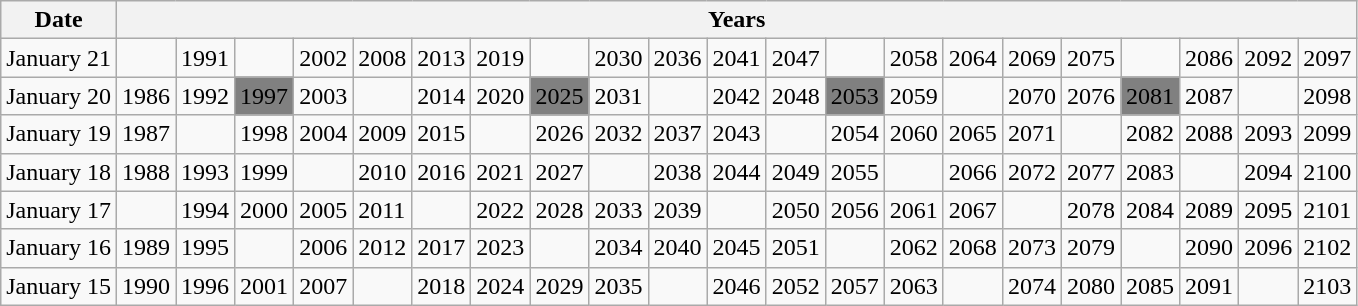<table class="wikitable">
<tr>
<th>Date</th>
<th colspan=21>Years</th>
</tr>
<tr>
<td>January 21</td>
<td></td>
<td>1991</td>
<td></td>
<td>2002</td>
<td>2008</td>
<td>2013</td>
<td>2019</td>
<td></td>
<td>2030</td>
<td>2036</td>
<td>2041</td>
<td>2047</td>
<td></td>
<td>2058</td>
<td>2064</td>
<td>2069</td>
<td>2075</td>
<td></td>
<td>2086</td>
<td>2092</td>
<td>2097</td>
</tr>
<tr>
<td>January 20</td>
<td>1986</td>
<td>1992</td>
<td style="background-color:gray">1997</td>
<td>2003</td>
<td></td>
<td>2014</td>
<td>2020</td>
<td style="background-color:gray">2025</td>
<td>2031</td>
<td></td>
<td>2042</td>
<td>2048</td>
<td style="background-color:gray">2053</td>
<td>2059</td>
<td></td>
<td>2070</td>
<td>2076</td>
<td style="background-color:gray">2081</td>
<td>2087</td>
<td></td>
<td>2098</td>
</tr>
<tr>
<td>January 19</td>
<td>1987</td>
<td></td>
<td>1998</td>
<td>2004</td>
<td>2009</td>
<td>2015</td>
<td></td>
<td>2026</td>
<td>2032</td>
<td>2037</td>
<td>2043</td>
<td></td>
<td>2054</td>
<td>2060</td>
<td>2065</td>
<td>2071</td>
<td></td>
<td>2082</td>
<td>2088</td>
<td>2093</td>
<td>2099</td>
</tr>
<tr>
<td>January 18</td>
<td>1988</td>
<td>1993</td>
<td>1999</td>
<td></td>
<td>2010</td>
<td>2016</td>
<td>2021</td>
<td>2027</td>
<td></td>
<td>2038</td>
<td>2044</td>
<td>2049</td>
<td>2055</td>
<td></td>
<td>2066</td>
<td>2072</td>
<td>2077</td>
<td>2083</td>
<td></td>
<td>2094</td>
<td>2100</td>
</tr>
<tr>
<td>January 17</td>
<td></td>
<td>1994</td>
<td>2000</td>
<td>2005</td>
<td>2011</td>
<td></td>
<td>2022</td>
<td>2028</td>
<td>2033</td>
<td>2039</td>
<td></td>
<td>2050</td>
<td>2056</td>
<td>2061</td>
<td>2067</td>
<td></td>
<td>2078</td>
<td>2084</td>
<td>2089</td>
<td>2095</td>
<td>2101</td>
</tr>
<tr>
<td>January 16</td>
<td>1989</td>
<td>1995</td>
<td></td>
<td>2006</td>
<td>2012</td>
<td>2017</td>
<td>2023</td>
<td></td>
<td>2034</td>
<td>2040</td>
<td>2045</td>
<td>2051</td>
<td></td>
<td>2062</td>
<td>2068</td>
<td>2073</td>
<td>2079</td>
<td></td>
<td>2090</td>
<td>2096</td>
<td>2102</td>
</tr>
<tr>
<td>January 15</td>
<td>1990</td>
<td>1996</td>
<td>2001</td>
<td>2007</td>
<td></td>
<td>2018</td>
<td>2024</td>
<td>2029</td>
<td>2035</td>
<td></td>
<td>2046</td>
<td>2052</td>
<td>2057</td>
<td>2063</td>
<td></td>
<td>2074</td>
<td>2080</td>
<td>2085</td>
<td>2091</td>
<td></td>
<td>2103</td>
</tr>
</table>
